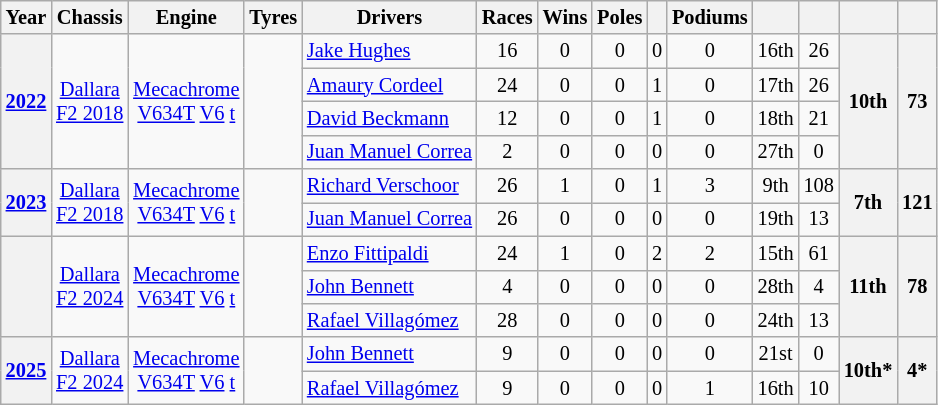<table class="wikitable" style="text-align:center; font-size:85%">
<tr>
<th>Year</th>
<th>Chassis</th>
<th>Engine</th>
<th>Tyres</th>
<th>Drivers</th>
<th>Races</th>
<th>Wins</th>
<th>Poles</th>
<th></th>
<th>Podiums</th>
<th></th>
<th></th>
<th></th>
<th></th>
</tr>
<tr>
<th rowspan=4><a href='#'>2022</a></th>
<td rowspan=4><a href='#'>Dallara</a><br><a href='#'>F2 2018</a></td>
<td rowspan=4><a href='#'>Mecachrome</a><br><a href='#'>V634T</a> <a href='#'>V6</a> <a href='#'>t</a></td>
<td rowspan=4></td>
<td align=left> <a href='#'>Jake Hughes</a></td>
<td>16</td>
<td>0</td>
<td>0</td>
<td>0</td>
<td>0</td>
<td style="background:;">16th</td>
<td style="background:;">26</td>
<th rowspan=4 style="background:;">10th</th>
<th rowspan=4 style="background:;">73</th>
</tr>
<tr>
<td align=left> <a href='#'>Amaury Cordeel</a></td>
<td>24</td>
<td>0</td>
<td>0</td>
<td>1</td>
<td>0</td>
<td>17th</td>
<td>26</td>
</tr>
<tr>
<td align=left> <a href='#'>David Beckmann</a></td>
<td>12</td>
<td>0</td>
<td>0</td>
<td>1</td>
<td>0</td>
<td>18th</td>
<td>21</td>
</tr>
<tr>
<td align=left> <a href='#'>Juan Manuel Correa</a></td>
<td>2</td>
<td>0</td>
<td>0</td>
<td>0</td>
<td>0</td>
<td>27th</td>
<td>0</td>
</tr>
<tr>
<th rowspan="2"><a href='#'>2023</a></th>
<td rowspan=2><a href='#'>Dallara</a><br><a href='#'>F2 2018</a></td>
<td rowspan=2><a href='#'>Mecachrome</a><br><a href='#'>V634T</a> <a href='#'>V6</a> <a href='#'>t</a></td>
<td rowspan=2></td>
<td align=left> <a href='#'>Richard Verschoor</a></td>
<td>26</td>
<td>1</td>
<td>0</td>
<td>1</td>
<td>3</td>
<td style="background:;">9th</td>
<td style="background:;">108</td>
<th rowspan="2" style="background:#;">7th</th>
<th rowspan="2" style="background:#;">121</th>
</tr>
<tr>
<td align=left> <a href='#'>Juan Manuel Correa</a></td>
<td>26</td>
<td>0</td>
<td>0</td>
<td>0</td>
<td>0</td>
<td style="background:#;">19th</td>
<td style="background:#;">13</td>
</tr>
<tr>
<th rowspan=3></th>
<td rowspan=3><a href='#'>Dallara</a><br><a href='#'>F2 2024</a></td>
<td rowspan=3><a href='#'>Mecachrome</a><br><a href='#'>V634T</a> <a href='#'>V6</a> <a href='#'>t</a></td>
<td rowspan=3></td>
<td align=left> <a href='#'>Enzo Fittipaldi</a></td>
<td>24</td>
<td>1</td>
<td>0</td>
<td>2</td>
<td>2</td>
<td>15th</td>
<td>61</td>
<th rowspan="3">11th</th>
<th rowspan="3">78</th>
</tr>
<tr>
<td align=left> <a href='#'>John Bennett</a></td>
<td>4</td>
<td>0</td>
<td>0</td>
<td>0</td>
<td>0</td>
<td>28th</td>
<td>4</td>
</tr>
<tr>
<td align=left> <a href='#'>Rafael Villagómez</a></td>
<td>28</td>
<td>0</td>
<td>0</td>
<td>0</td>
<td>0</td>
<td>24th</td>
<td>13</td>
</tr>
<tr>
<th rowspan="2"><a href='#'>2025</a></th>
<td rowspan=2><a href='#'>Dallara</a><br><a href='#'>F2 2024</a></td>
<td rowspan=2><a href='#'>Mecachrome</a><br><a href='#'>V634T</a> <a href='#'>V6</a> <a href='#'>t</a></td>
<td rowspan=2></td>
<td align=left> <a href='#'>John Bennett</a></td>
<td>9</td>
<td>0</td>
<td>0</td>
<td>0</td>
<td>0</td>
<td style="background:#;">21st</td>
<td style="background:#;">0</td>
<th rowspan="2" style="background:#;">10th*</th>
<th rowspan="2" style="background:#;">4*</th>
</tr>
<tr>
<td align=left> <a href='#'>Rafael Villagómez</a></td>
<td>9</td>
<td>0</td>
<td>0</td>
<td>0</td>
<td>1</td>
<td style="background:#;">16th</td>
<td style="background:#;">10</td>
</tr>
</table>
